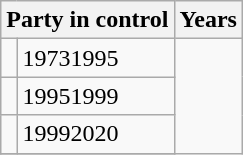<table class="wikitable">
<tr>
<th colspan="2">Party in control</th>
<th>Years</th>
</tr>
<tr>
<td></td>
<td>19731995</td>
</tr>
<tr>
<td></td>
<td>19951999</td>
</tr>
<tr>
<td></td>
<td>19992020</td>
</tr>
<tr>
</tr>
</table>
